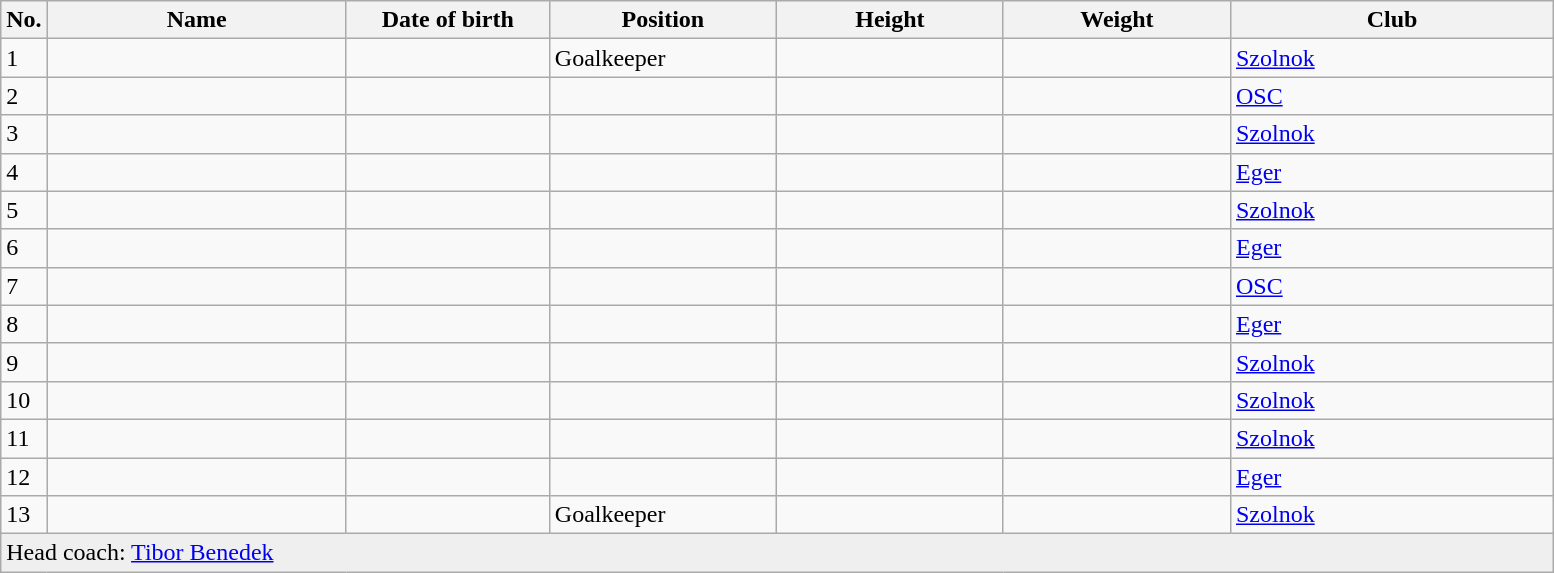<table class=wikitable sortable style=font-size:100%; text-align:center;>
<tr>
<th>No.</th>
<th style=width:12em>Name</th>
<th style=width:8em>Date of birth</th>
<th style=width:9em>Position</th>
<th style=width:9em>Height</th>
<th style=width:9em>Weight</th>
<th style=width:13em>Club</th>
</tr>
<tr>
<td>1</td>
<td align=left></td>
<td align=right></td>
<td>Goalkeeper</td>
<td></td>
<td></td>
<td> <a href='#'>Szolnok</a></td>
</tr>
<tr>
<td>2</td>
<td align=left></td>
<td align=right></td>
<td></td>
<td></td>
<td></td>
<td> <a href='#'>OSC</a></td>
</tr>
<tr>
<td>3</td>
<td align=left></td>
<td align=right></td>
<td></td>
<td></td>
<td></td>
<td> <a href='#'>Szolnok</a></td>
</tr>
<tr>
<td>4</td>
<td align=left></td>
<td align=right></td>
<td></td>
<td></td>
<td></td>
<td> <a href='#'>Eger</a></td>
</tr>
<tr>
<td>5</td>
<td align=left></td>
<td align=right></td>
<td></td>
<td></td>
<td></td>
<td> <a href='#'>Szolnok</a></td>
</tr>
<tr>
<td>6</td>
<td align=left></td>
<td align=right></td>
<td></td>
<td></td>
<td></td>
<td> <a href='#'>Eger</a></td>
</tr>
<tr>
<td>7</td>
<td align=left></td>
<td align=right></td>
<td></td>
<td></td>
<td></td>
<td> <a href='#'>OSC</a></td>
</tr>
<tr>
<td>8</td>
<td align=left></td>
<td align=right></td>
<td></td>
<td></td>
<td></td>
<td> <a href='#'>Eger</a></td>
</tr>
<tr>
<td>9</td>
<td align=left></td>
<td align=right></td>
<td></td>
<td></td>
<td></td>
<td> <a href='#'>Szolnok</a></td>
</tr>
<tr>
<td>10</td>
<td align=left></td>
<td align=right></td>
<td></td>
<td></td>
<td></td>
<td> <a href='#'>Szolnok</a></td>
</tr>
<tr>
<td>11</td>
<td align=left></td>
<td align=right></td>
<td></td>
<td></td>
<td></td>
<td> <a href='#'>Szolnok</a></td>
</tr>
<tr>
<td>12</td>
<td align=left></td>
<td align=right></td>
<td></td>
<td></td>
<td></td>
<td> <a href='#'>Eger</a></td>
</tr>
<tr>
<td>13</td>
<td align=left></td>
<td align=right></td>
<td>Goalkeeper</td>
<td></td>
<td></td>
<td> <a href='#'>Szolnok</a></td>
</tr>
<tr style="background:#efefef;">
<td colspan="8" style="text-align:left;">Head coach: <a href='#'>Tibor Benedek</a></td>
</tr>
</table>
